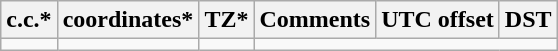<table class="wikitable sortable">
<tr>
<th>c.c.*</th>
<th>coordinates*</th>
<th>TZ*</th>
<th>Comments</th>
<th>UTC offset</th>
<th>DST</th>
</tr>
<tr --->
<td></td>
<td></td>
<td></td>
</tr>
</table>
